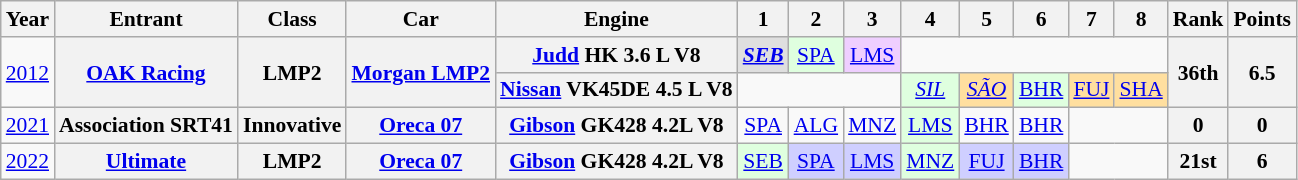<table class="wikitable" style="text-align:center; font-size:90%">
<tr>
<th>Year</th>
<th>Entrant</th>
<th>Class</th>
<th>Car</th>
<th>Engine</th>
<th>1</th>
<th>2</th>
<th>3</th>
<th>4</th>
<th>5</th>
<th>6</th>
<th>7</th>
<th>8</th>
<th>Rank</th>
<th>Points</th>
</tr>
<tr>
<td rowspan=2><a href='#'>2012</a></td>
<th rowspan=2><a href='#'>OAK Racing</a></th>
<th rowspan=2>LMP2</th>
<th rowspan=2><a href='#'>Morgan LMP2</a></th>
<th><a href='#'>Judd</a> HK 3.6 L V8</th>
<td style="background:#DFDFDF;"><strong><em><a href='#'>SEB</a></em></strong><br></td>
<td style="background:#DFFFDF;"><a href='#'>SPA</a><br></td>
<td style="background:#EFCFFF;"><a href='#'>LMS</a><br></td>
<td colspan=5></td>
<th rowspan=2>36th</th>
<th rowspan=2>6.5</th>
</tr>
<tr>
<th><a href='#'>Nissan</a> VK45DE 4.5 L V8</th>
<td colspan=3></td>
<td style="background:#DFFFDF;"><em><a href='#'>SIL</a></em><br></td>
<td style="background:#FFDF9F;"><em><a href='#'>SÃO</a></em><br></td>
<td style="background:#DFFFDF;"><a href='#'>BHR</a><br></td>
<td style="background:#FFDF9F;"><a href='#'>FUJ</a><br></td>
<td style="background:#FFDF9F;"><a href='#'>SHA</a><br></td>
</tr>
<tr>
<td><a href='#'>2021</a></td>
<th>Association SRT41</th>
<th>Innovative</th>
<th><a href='#'>Oreca 07</a></th>
<th><a href='#'>Gibson</a> GK428 4.2L V8</th>
<td><a href='#'>SPA</a></td>
<td><a href='#'>ALG</a></td>
<td><a href='#'>MNZ</a></td>
<td style="background:#DFFFDF;"><a href='#'>LMS</a><br></td>
<td><a href='#'>BHR</a></td>
<td><a href='#'>BHR</a></td>
<td colspan=2></td>
<th>0</th>
<th>0</th>
</tr>
<tr>
<td><a href='#'>2022</a></td>
<th><a href='#'>Ultimate</a></th>
<th>LMP2</th>
<th><a href='#'>Oreca 07</a></th>
<th><a href='#'>Gibson</a> GK428 4.2L V8</th>
<td style="background:#DFFFDF;"><a href='#'>SEB</a><br></td>
<td style="background:#CFCFFF;"><a href='#'>SPA</a><br></td>
<td style="background:#CFCFFF;"><a href='#'>LMS</a><br></td>
<td style="background:#DFFFDF;"><a href='#'>MNZ</a><br></td>
<td style="background:#CFCFFF;"><a href='#'>FUJ</a><br></td>
<td style="background:#CFCFFF;"><a href='#'>BHR</a><br></td>
<td colspan=2></td>
<th>21st</th>
<th>6</th>
</tr>
</table>
